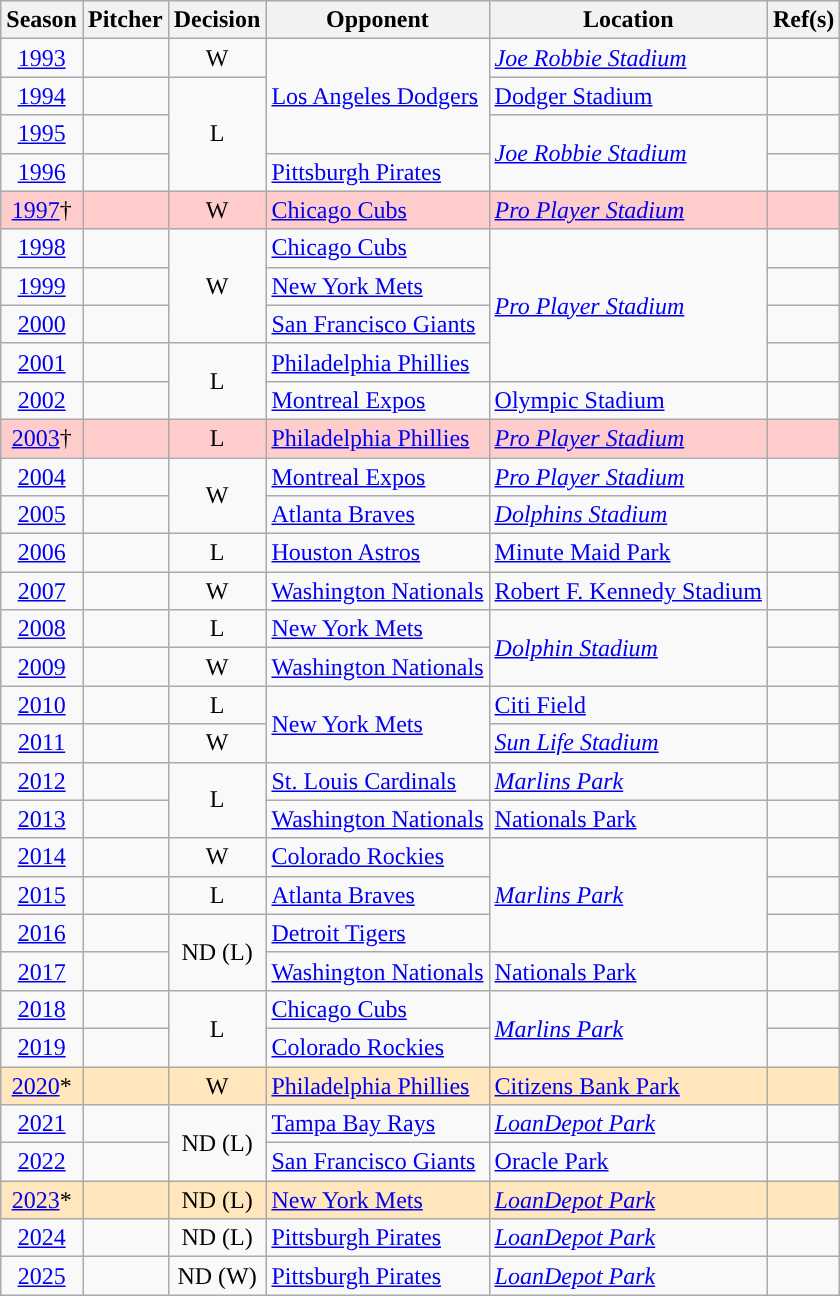<table class="wikitable sortable plainrowheaders">
<tr>
<th scope="col">Season</th>
<th scope="col">Pitcher</th>
<th scope="col">Decision</th>
<th scope="col">Opponent</th>
<th scope="col">Location</th>
<th class="unsortable">Ref(s)</th>
</tr>
<tr>
<td align="center"><a href='#'>1993</a></td>
<td></td>
<td align="center">W</td>
<td rowspan="3"><a href='#'>Los Angeles Dodgers</a></td>
<td><em><a href='#'>Joe Robbie Stadium</a></em></td>
<td align="center"></td>
</tr>
<tr>
<td align="center"><a href='#'>1994</a></td>
<td> </td>
<td rowspan="3" align="center">L</td>
<td><a href='#'>Dodger Stadium</a></td>
<td align="center"></td>
</tr>
<tr>
<td align="center"><a href='#'>1995</a></td>
<td></td>
<td rowspan="2"><em><a href='#'>Joe Robbie Stadium</a></em></td>
<td align="center"></td>
</tr>
<tr>
<td align="center"><a href='#'>1996</a></td>
<td></td>
<td><a href='#'>Pittsburgh Pirates</a></td>
<td align="center"></td>
</tr>
<tr>
<td style="background-color: #FFCCCC" align="center"><a href='#'>1997</a>†</td>
<td style="background-color: #FFCCCC"> </td>
<td style="background-color: #FFCCCC" align="center">W</td>
<td style="background-color: #FFCCCC"><a href='#'>Chicago Cubs</a></td>
<td style="background-color: #FFCCCC"><em><a href='#'>Pro Player Stadium</a></em></td>
<td style="background-color: #FFCCCC" align="center"></td>
</tr>
<tr>
<td align="center"><a href='#'>1998</a></td>
<td></td>
<td rowspan="3" align="center">W</td>
<td><a href='#'>Chicago Cubs</a></td>
<td rowspan="4"><em><a href='#'>Pro Player Stadium</a></em></td>
<td align="center"></td>
</tr>
<tr>
<td align="center"><a href='#'>1999</a></td>
<td></td>
<td><a href='#'>New York Mets</a></td>
<td align="center"></td>
</tr>
<tr>
<td align="center"><a href='#'>2000</a></td>
<td> </td>
<td><a href='#'>San Francisco Giants</a></td>
<td align="center"></td>
</tr>
<tr>
<td align="center"><a href='#'>2001</a></td>
<td></td>
<td rowspan="2" align="center">L</td>
<td><a href='#'>Philadelphia Phillies</a></td>
<td align="center"></td>
</tr>
<tr>
<td align="center"><a href='#'>2002</a></td>
<td> </td>
<td><a href='#'>Montreal Expos</a></td>
<td><a href='#'>Olympic Stadium</a></td>
<td align="center"></td>
</tr>
<tr>
<td style="background-color: #FFCCCC" align="center"><a href='#'>2003</a>†</td>
<td style="background-color: #FFCCCC"></td>
<td style="background-color: #FFCCCC" align="center">L</td>
<td style="background-color: #FFCCCC"><a href='#'>Philadelphia Phillies</a></td>
<td style="background-color: #FFCCCC"><em><a href='#'>Pro Player Stadium</a></em></td>
<td style="background-color: #FFCCCC" align="center"></td>
</tr>
<tr>
<td align="center"><a href='#'>2004</a></td>
<td> </td>
<td rowspan="2" align="center">W</td>
<td><a href='#'>Montreal Expos</a></td>
<td><em><a href='#'>Pro Player Stadium</a></em></td>
<td align="center"></td>
</tr>
<tr>
<td align="center"><a href='#'>2005</a></td>
<td> </td>
<td><a href='#'>Atlanta Braves</a></td>
<td><em><a href='#'>Dolphins Stadium</a></em></td>
<td align="center"></td>
</tr>
<tr>
<td align="center"><a href='#'>2006</a></td>
<td></td>
<td align="center">L</td>
<td><a href='#'>Houston Astros</a></td>
<td><a href='#'>Minute Maid Park</a></td>
<td align="center"></td>
</tr>
<tr>
<td align="center"><a href='#'>2007</a></td>
<td> </td>
<td align="center">W</td>
<td><a href='#'>Washington Nationals</a></td>
<td><a href='#'>Robert F. Kennedy Stadium</a></td>
<td align="center"></td>
</tr>
<tr>
<td align="center"><a href='#'>2008</a></td>
<td></td>
<td align="center">L</td>
<td><a href='#'>New York Mets</a></td>
<td rowspan="2"><em><a href='#'>Dolphin Stadium</a></em></td>
<td align="center"></td>
</tr>
<tr>
<td align="center"><a href='#'>2009</a></td>
<td></td>
<td align="center">W</td>
<td><a href='#'>Washington Nationals</a></td>
<td align="center"></td>
</tr>
<tr>
<td align="center"><a href='#'>2010</a></td>
<td></td>
<td align="center">L</td>
<td rowspan="2"><a href='#'>New York Mets</a></td>
<td><a href='#'>Citi Field</a></td>
<td align="center"></td>
</tr>
<tr>
<td align="center"><a href='#'>2011</a></td>
<td> </td>
<td align="center">W</td>
<td><em><a href='#'>Sun Life Stadium</a></em></td>
<td align="center"></td>
</tr>
<tr>
<td align="center"><a href='#'>2012</a></td>
<td> </td>
<td rowspan="2" align="center">L</td>
<td><a href='#'>St. Louis Cardinals</a></td>
<td><em><a href='#'>Marlins Park</a></em></td>
<td align="center"></td>
</tr>
<tr>
<td align="center"><a href='#'>2013</a></td>
<td> </td>
<td><a href='#'>Washington Nationals</a></td>
<td><a href='#'>Nationals Park</a></td>
<td align="center"></td>
</tr>
<tr>
<td align="center"><a href='#'>2014</a></td>
<td></td>
<td align="center">W</td>
<td><a href='#'>Colorado Rockies</a></td>
<td rowspan="3"><em><a href='#'>Marlins Park</a></em></td>
<td align="center"></td>
</tr>
<tr>
<td align="center"><a href='#'>2015</a></td>
<td></td>
<td align="center">L</td>
<td><a href='#'>Atlanta Braves</a></td>
<td align="center"></td>
</tr>
<tr>
<td align="center"><a href='#'>2016</a></td>
<td></td>
<td rowspan="2" align="center">ND (L)</td>
<td><a href='#'>Detroit Tigers</a></td>
<td align="center"></td>
</tr>
<tr>
<td align="center"><a href='#'>2017</a></td>
<td></td>
<td><a href='#'>Washington Nationals</a></td>
<td><a href='#'>Nationals Park</a></td>
<td align="center"></td>
</tr>
<tr>
<td align="center"><a href='#'>2018</a></td>
<td></td>
<td rowspan="2" align="center">L</td>
<td><a href='#'>Chicago Cubs</a></td>
<td rowspan="2"><em><a href='#'>Marlins Park</a></em></td>
<td align="center"></td>
</tr>
<tr>
<td align="center"><a href='#'>2019</a></td>
<td> </td>
<td><a href='#'>Colorado Rockies</a></td>
<td align="center"></td>
</tr>
<tr>
<td style="background-color: #FFE6BD" align="center"><a href='#'>2020</a>*</td>
<td style="background-color: #FFE6BD"></td>
<td style="background-color: #FFE6BD" align="center">W</td>
<td style="background-color: #FFE6BD"><a href='#'>Philadelphia Phillies</a></td>
<td style="background-color: #FFE6BD"><a href='#'>Citizens Bank Park</a></td>
<td style="background-color: #FFE6BD" align="center"></td>
</tr>
<tr>
<td align="center"><a href='#'>2021</a></td>
<td> </td>
<td rowspan="2" align="center">ND (L)</td>
<td><a href='#'>Tampa Bay Rays</a></td>
<td><em><a href='#'>LoanDepot Park</a></em></td>
<td align="center"></td>
</tr>
<tr>
<td align="center"><a href='#'>2022</a></td>
<td> </td>
<td><a href='#'>San Francisco Giants</a></td>
<td><a href='#'>Oracle Park</a></td>
<td align="center"></td>
</tr>
<tr>
<td style="background-color: #FFE6BD" align="center"><a href='#'>2023</a>*</td>
<td style="background-color: #FFE6BD"> </td>
<td style="background-color: #FFE6BD" align="center">ND (L)</td>
<td style="background-color: #FFE6BD"><a href='#'>New York Mets</a></td>
<td style="background-color: #FFE6BD"><em><a href='#'>LoanDepot Park</a></em></td>
<td style="background-color: #FFE6BD" align="center"></td>
</tr>
<tr>
<td align="center"><a href='#'>2024</a></td>
<td></td>
<td align="center">ND (L)</td>
<td><a href='#'>Pittsburgh Pirates</a></td>
<td><em><a href='#'>LoanDepot Park</a></em></td>
<td align="center"></td>
</tr>
<tr>
<td align="center"><a href='#'>2025</a></td>
<td> </td>
<td align="center">ND (W)</td>
<td><a href='#'>Pittsburgh Pirates</a></td>
<td><em><a href='#'>LoanDepot Park</a></em></td>
<td align="center"></td>
</tr>
</table>
